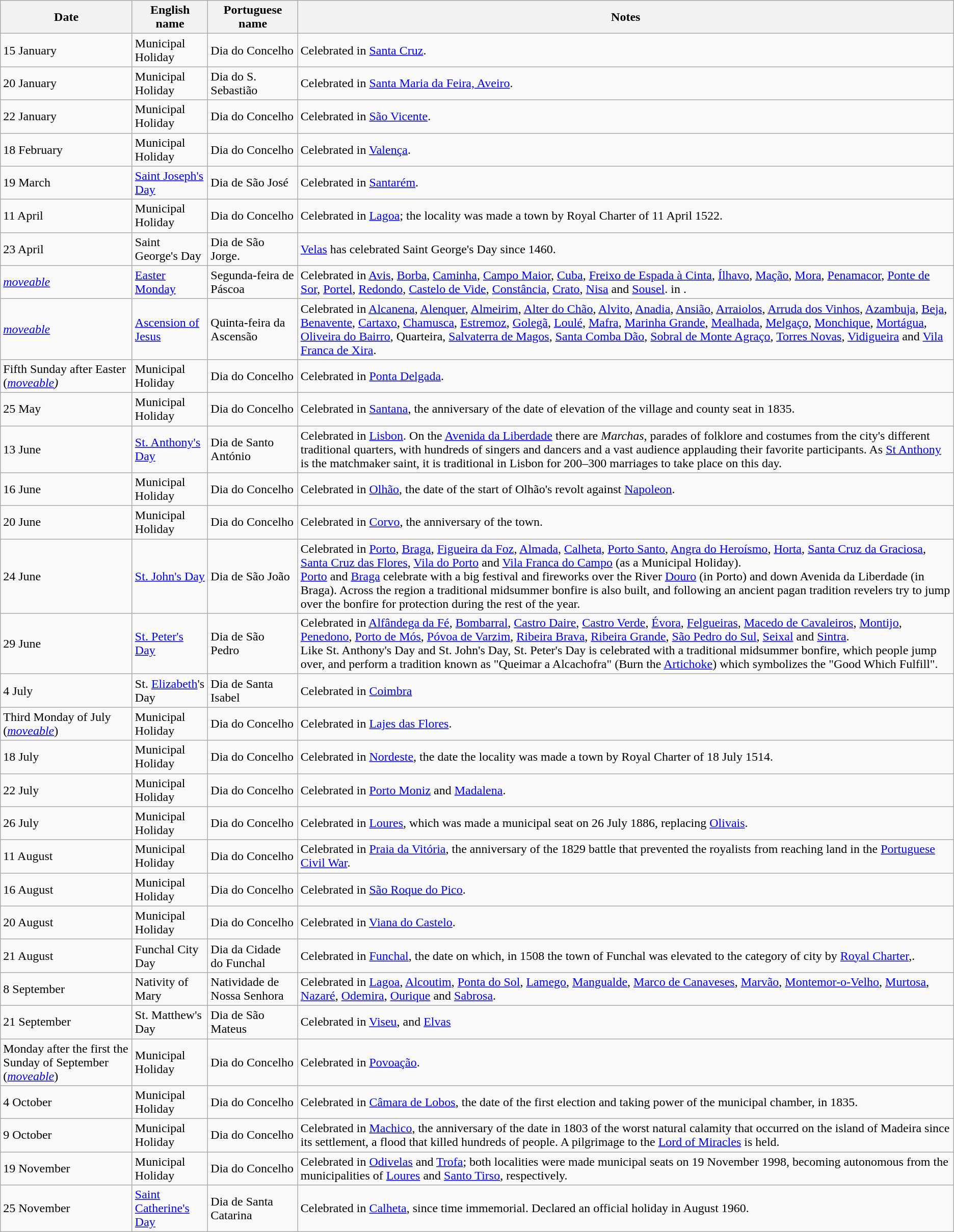<table class="wikitable sortable">
<tr>
<th>Date</th>
<th>English name</th>
<th>Portuguese name</th>
<th>Notes</th>
</tr>
<tr>
<td>15 January</td>
<td>Municipal Holiday</td>
<td>Dia do Concelho</td>
<td>Celebrated in <a href='#'>Santa Cruz</a>.</td>
</tr>
<tr>
<td>20 January</td>
<td>Municipal Holiday</td>
<td>Dia do S. Sebastião</td>
<td>Celebrated in <a href='#'> Santa Maria da Feira, Aveiro</a>.</td>
</tr>
<tr>
<td>22 January</td>
<td>Municipal Holiday</td>
<td>Dia do Concelho</td>
<td>Celebrated in <a href='#'>São Vicente</a>.</td>
</tr>
<tr>
<td>18 February</td>
<td>Municipal Holiday</td>
<td>Dia do Concelho</td>
<td>Celebrated in <a href='#'>Valença</a>.</td>
</tr>
<tr>
<td>19 March</td>
<td><a href='#'>Saint Joseph's Day</a></td>
<td>Dia de São José</td>
<td>Celebrated in <a href='#'>Santarém</a>.</td>
</tr>
<tr>
<td>11 April</td>
<td>Municipal Holiday</td>
<td>Dia do Concelho</td>
<td>Celebrated in <a href='#'>Lagoa</a>; the locality was made a town by Royal Charter of 11 April 1522.</td>
</tr>
<tr>
<td>23 April</td>
<td>Saint George's Day</td>
<td>Dia de São Jorge.</td>
<td><a href='#'>Velas</a> has celebrated Saint George's Day since 1460.</td>
</tr>
<tr>
<td><em><a href='#'>moveable</a></em></td>
<td><a href='#'>Easter Monday</a></td>
<td>Segunda-feira de Páscoa</td>
<td>Celebrated in <a href='#'>Avis</a>, <a href='#'>Borba</a>, <a href='#'>Caminha</a>, <a href='#'>Campo Maior</a>, <a href='#'>Cuba</a>, <a href='#'>Freixo de Espada à Cinta</a>, <a href='#'>Ílhavo</a>, <a href='#'>Mação</a>, <a href='#'>Mora</a>, <a href='#'>Penamacor</a>, <a href='#'>Ponte de Sor</a>, <a href='#'>Portel</a>, <a href='#'>Redondo</a>, <a href='#'>Castelo de Vide</a>, <a href='#'>Constância</a>, <a href='#'>Crato</a>, <a href='#'>Nisa</a> and <a href='#'>Sousel</a>.  in .</td>
</tr>
<tr>
<td><em><a href='#'>moveable</a></em></td>
<td><a href='#'>Ascension of Jesus</a></td>
<td>Quinta-feira da Ascensão</td>
<td>Celebrated in <a href='#'>Alcanena</a>, <a href='#'>Alenquer</a>, <a href='#'>Almeirim</a>, <a href='#'>Alter do Chão</a>, <a href='#'>Alvito</a>, <a href='#'>Anadia</a>, <a href='#'>Ansião</a>, <a href='#'>Arraiolos</a>, <a href='#'>Arruda dos Vinhos</a>, <a href='#'>Azambuja</a>, <a href='#'>Beja</a>, <a href='#'>Benavente</a>, <a href='#'>Cartaxo</a>, <a href='#'>Chamusca</a>, <a href='#'>Estremoz</a>, <a href='#'>Golegã</a>, <a href='#'>Loulé</a>, <a href='#'>Mafra</a>, <a href='#'>Marinha Grande</a>, <a href='#'>Mealhada</a>, <a href='#'>Melgaço</a>, <a href='#'>Monchique</a>, <a href='#'>Mortágua</a>, <a href='#'>Oliveira do Bairro</a>, Quarteira, <a href='#'>Salvaterra de Magos</a>, <a href='#'>Santa Comba Dão</a>, <a href='#'>Sobral de Monte Agraço</a>, <a href='#'>Torres Novas</a>, <a href='#'>Vidigueira</a> and <a href='#'>Vila Franca de Xira</a>.</td>
</tr>
<tr>
<td>Fifth Sunday after Easter (<em><a href='#'>moveable</a>)</em></td>
<td>Municipal Holiday</td>
<td>Dia do Concelho</td>
<td>Celebrated in <a href='#'>Ponta Delgada</a>.</td>
</tr>
<tr>
<td>25 May</td>
<td>Municipal Holiday</td>
<td>Dia do Concelho</td>
<td>Celebrated in <a href='#'>Santana</a>, the anniversary of the date of elevation of the village and  county seat in  1835.</td>
</tr>
<tr>
<td>13 June</td>
<td><a href='#'>St. Anthony's Day</a></td>
<td>Dia de Santo António</td>
<td>Celebrated in <a href='#'>Lisbon</a>. On the <a href='#'>Avenida da Liberdade</a> there are <em>Marchas</em>, parades of folklore and costumes from the city's different traditional quarters, with hundreds of singers and dancers and a vast audience applauding their favorite participants. As <a href='#'>St Anthony</a> is the matchmaker saint, it is traditional in Lisbon for 200–300 marriages to take place on this day.</td>
</tr>
<tr>
<td>16 June</td>
<td>Municipal Holiday</td>
<td>Dia do Concelho</td>
<td>Celebrated in <a href='#'>Olhão</a>, the date of the start of Olhão's revolt against <a href='#'>Napoleon</a>.</td>
</tr>
<tr>
<td>20 June</td>
<td>Municipal Holiday</td>
<td>Dia do Concelho</td>
<td>Celebrated in <a href='#'>Corvo</a>, the anniversary of the town.</td>
</tr>
<tr>
<td>24 June</td>
<td><a href='#'>St. John's Day</a></td>
<td>Dia de São João</td>
<td>Celebrated in <a href='#'>Porto</a>, <a href='#'>Braga</a>, <a href='#'>Figueira da Foz</a>, <a href='#'>Almada</a>, <a href='#'>Calheta</a>, <a href='#'>Porto Santo</a>, <a href='#'>Angra do Heroísmo</a>, <a href='#'>Horta</a>, <a href='#'>Santa Cruz da Graciosa</a>, <a href='#'>Santa Cruz das Flores</a>, <a href='#'>Vila do Porto</a> and <a href='#'>Vila Franca do Campo</a> (as a Municipal Holiday).<br><a href='#'>Porto</a> and <a href='#'>Braga</a> celebrate with a big festival and fireworks over the River <a href='#'>Douro</a> (in Porto) and down Avenida da Liberdade (in Braga). Across the region a traditional midsummer bonfire is also built, and following an ancient pagan tradition revelers try to jump over the bonfire for protection during the rest of the year.</td>
</tr>
<tr>
<td>29 June</td>
<td><a href='#'>St. Peter's Day</a></td>
<td>Dia de São Pedro</td>
<td>Celebrated in <a href='#'>Alfândega da Fé</a>, <a href='#'>Bombarral</a>, <a href='#'>Castro Daire</a>, <a href='#'>Castro Verde</a>, <a href='#'>Évora</a>, <a href='#'>Felgueiras</a>, <a href='#'>Macedo de Cavaleiros</a>, <a href='#'>Montijo</a>, <a href='#'>Penedono</a>, <a href='#'>Porto de Mós</a>, <a href='#'>Póvoa de Varzim</a>, <a href='#'>Ribeira Brava</a>, <a href='#'>Ribeira Grande</a>, <a href='#'>São Pedro do Sul</a>, <a href='#'>Seixal</a> and <a href='#'>Sintra</a>.<br>Like St. Anthony's Day and St. John's Day, St. Peter's Day is celebrated with a traditional midsummer bonfire, which people jump over, and perform a tradition known as "Queimar a Alcachofra" (Burn the <a href='#'>Artichoke</a>) which symbolizes the "Good Which Fulfill".</td>
</tr>
<tr>
<td>4 July</td>
<td>St. <a href='#'>Elizabeth</a>'s Day</td>
<td>Dia de Santa Isabel</td>
<td>Celebrated in <a href='#'>Coimbra</a></td>
</tr>
<tr>
<td>Third Monday of July (<em><a href='#'>moveable</a></em>)</td>
<td>Municipal Holiday</td>
<td>Dia do Concelho</td>
<td>Celebrated in <a href='#'>Lajes das Flores</a>.</td>
</tr>
<tr>
<td>18 July</td>
<td>Municipal Holiday</td>
<td>Dia do Concelho</td>
<td>Celebrated in <a href='#'>Nordeste</a>, the date the locality was made a town by Royal Charter of 18 July 1514.</td>
</tr>
<tr>
<td>22 July</td>
<td>Municipal Holiday</td>
<td>Dia do Concelho</td>
<td>Celebrated in <a href='#'>Porto Moniz</a> and <a href='#'>Madalena</a>.</td>
</tr>
<tr>
<td>26 July</td>
<td>Municipal Holiday</td>
<td>Dia do Concelho</td>
<td>Celebrated in <a href='#'>Loures</a>, which was made a municipal seat on 26 July 1886, replacing <a href='#'>Olivais</a>.</td>
</tr>
<tr>
<td>11 August</td>
<td>Municipal Holiday</td>
<td>Dia do Concelho</td>
<td>Celebrated in <a href='#'>Praia da Vitória</a>, the anniversary of the 1829 battle that prevented the royalists from reaching land in the <a href='#'>Portuguese Civil War</a>.</td>
</tr>
<tr>
<td>16 August</td>
<td>Municipal Holiday</td>
<td>Dia do Concelho</td>
<td>Celebrated in <a href='#'>São Roque do Pico</a>.</td>
</tr>
<tr>
<td>20 August</td>
<td>Municipal Holiday</td>
<td>Dia do Concelho</td>
<td>Celebrated in <a href='#'>Viana do Castelo</a>.</td>
</tr>
<tr>
<td>21 August</td>
<td>Funchal City Day</td>
<td>Dia da Cidade do Funchal</td>
<td>Celebrated in <a href='#'>Funchal</a>, the date on which, in 1508 the town of Funchal was elevated to the category of city by <a href='#'>Royal Charter</a>,.</td>
</tr>
<tr>
<td>8 September</td>
<td>Nativity of Mary</td>
<td>Natividade de Nossa Senhora</td>
<td>Celebrated in <a href='#'>Lagoa</a>, <a href='#'>Alcoutim</a>, <a href='#'>Ponta do Sol</a>, <a href='#'>Lamego</a>, <a href='#'>Mangualde</a>, <a href='#'>Marco de Canaveses</a>, <a href='#'>Marvão</a>, <a href='#'>Montemor-o-Velho</a>, <a href='#'>Murtosa</a>, <a href='#'>Nazaré</a>, <a href='#'>Odemira</a>, <a href='#'>Ourique</a> and <a href='#'>Sabrosa</a>.</td>
</tr>
<tr>
<td>21 September</td>
<td>St. Matthew's Day</td>
<td>Dia de São Mateus</td>
<td>Celebrated in <a href='#'>Viseu</a>, and <a href='#'>Elvas</a></td>
</tr>
<tr>
<td>Monday after the first the Sunday of September (<em><a href='#'>moveable</a></em>)</td>
<td>Municipal Holiday</td>
<td>Dia do Concelho</td>
<td>Celebrated in <a href='#'>Povoação</a>.</td>
</tr>
<tr>
<td>4 October</td>
<td>Municipal Holiday</td>
<td>Dia do Concelho</td>
<td>Celebrated in <a href='#'>Câmara de Lobos</a>, the date of the first election and taking power of the municipal chamber, in 1835.</td>
</tr>
<tr>
<td>9 October</td>
<td>Municipal Holiday</td>
<td>Dia do Concelho</td>
<td>Celebrated in <a href='#'>Machico</a>, the anniversary of the date in 1803 of the worst natural calamity that occurred on the island of Madeira since its settlement, a flood that killed hundreds of people. A  pilgrimage to the <a href='#'>Lord of Miracles</a> is held.</td>
</tr>
<tr>
<td>19 November</td>
<td>Municipal Holiday</td>
<td>Dia do Concelho</td>
<td>Celebrated in <a href='#'>Odivelas</a> and <a href='#'>Trofa</a>; both localities were made municipal seats on 19 November 1998, becoming autonomous from the municipalities of <a href='#'>Loures</a> and <a href='#'>Santo Tirso</a>, respectively.</td>
</tr>
<tr>
<td>25 November</td>
<td><a href='#'>Saint Catherine's Day</a></td>
<td>Dia de Santa Catarina</td>
<td>Celebrated in <a href='#'>Calheta</a>, since time immemorial. Declared an official holiday in August 1960.</td>
</tr>
</table>
